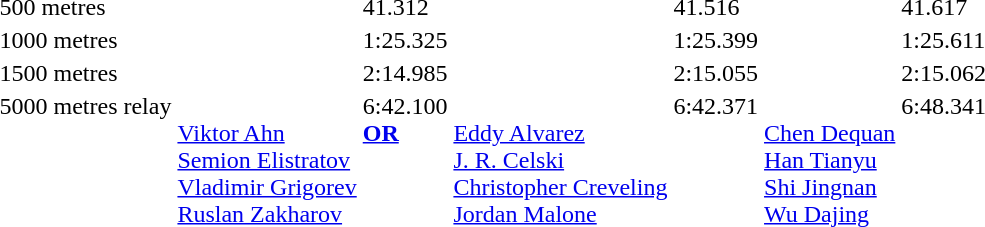<table>
<tr>
<td>500 metres <br> </td>
<td></td>
<td>41.312</td>
<td></td>
<td>41.516</td>
<td></td>
<td>41.617</td>
</tr>
<tr>
<td>1000 metres <br> </td>
<td></td>
<td>1:25.325</td>
<td></td>
<td>1:25.399</td>
<td></td>
<td>1:25.611</td>
</tr>
<tr>
<td>1500 metres <br> </td>
<td></td>
<td>2:14.985</td>
<td></td>
<td>2:15.055</td>
<td></td>
<td>2:15.062</td>
</tr>
<tr valign="top">
<td>5000 metres relay <br> </td>
<td> <br> <a href='#'>Viktor Ahn</a> <br> <a href='#'>Semion Elistratov</a> <br> <a href='#'>Vladimir Grigorev</a> <br> <a href='#'>Ruslan Zakharov</a></td>
<td>6:42.100 <br> <strong><a href='#'>OR</a></strong></td>
<td> <br> <a href='#'>Eddy Alvarez</a> <br> <a href='#'>J. R. Celski</a> <br> <a href='#'>Christopher Creveling</a> <br> <a href='#'>Jordan Malone</a></td>
<td>6:42.371</td>
<td> <br> <a href='#'>Chen Dequan</a> <br> <a href='#'>Han Tianyu</a> <br> <a href='#'>Shi Jingnan</a> <br> <a href='#'>Wu Dajing</a></td>
<td>6:48.341</td>
</tr>
</table>
